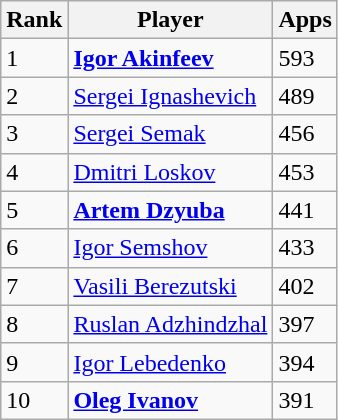<table class="wikitable">
<tr>
<th>Rank</th>
<th>Player</th>
<th>Apps</th>
</tr>
<tr>
<td>1</td>
<td> <strong><a href='#'>Igor Akinfeev</a></strong></td>
<td>593</td>
</tr>
<tr>
<td>2</td>
<td> <a href='#'>Sergei Ignashevich</a></td>
<td>489</td>
</tr>
<tr>
<td>3</td>
<td> <a href='#'>Sergei Semak</a></td>
<td>456</td>
</tr>
<tr>
<td>4</td>
<td> <a href='#'>Dmitri Loskov</a></td>
<td>453</td>
</tr>
<tr>
<td>5</td>
<td> <strong><a href='#'>Artem Dzyuba</a></strong></td>
<td>441</td>
</tr>
<tr>
<td>6</td>
<td> <a href='#'>Igor Semshov</a></td>
<td>433</td>
</tr>
<tr>
<td>7</td>
<td> <a href='#'>Vasili Berezutski</a></td>
<td>402</td>
</tr>
<tr>
<td>8</td>
<td> <a href='#'>Ruslan Adzhindzhal</a></td>
<td>397</td>
</tr>
<tr>
<td>9</td>
<td> <a href='#'>Igor Lebedenko</a></td>
<td>394</td>
</tr>
<tr>
<td>10</td>
<td> <strong><a href='#'>Oleg Ivanov</a></strong></td>
<td>391</td>
</tr>
</table>
